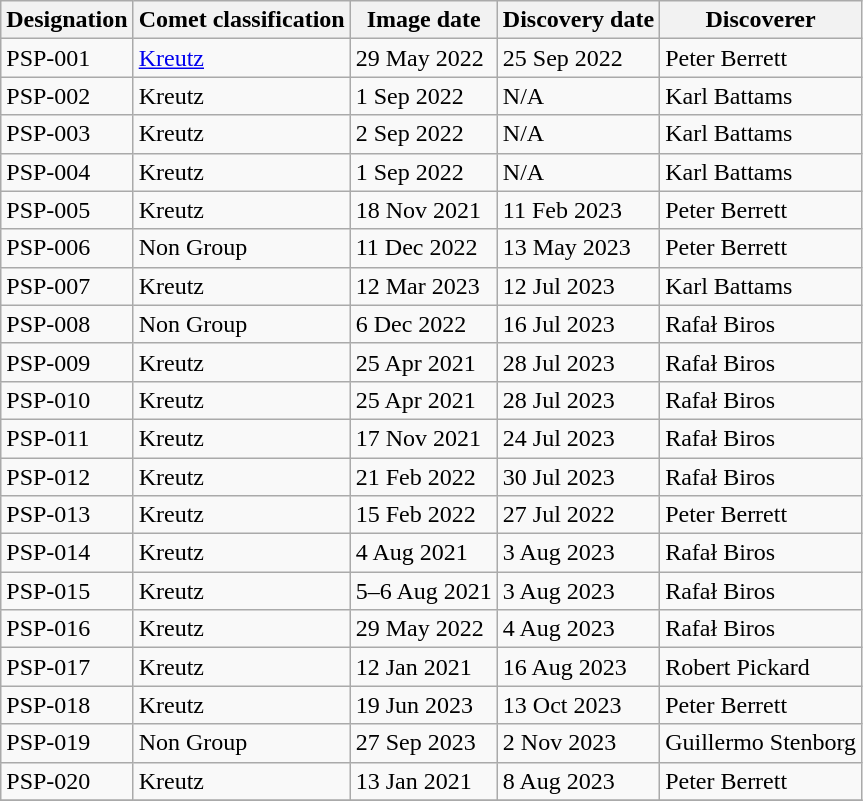<table class="wikitable">
<tr>
<th>Designation</th>
<th>Comet classification</th>
<th>Image date</th>
<th>Discovery date</th>
<th>Discoverer</th>
</tr>
<tr>
<td>PSP-001</td>
<td><a href='#'>Kreutz</a></td>
<td>29 May 2022</td>
<td>25 Sep 2022</td>
<td>Peter Berrett</td>
</tr>
<tr>
<td>PSP-002</td>
<td>Kreutz</td>
<td>1 Sep 2022</td>
<td>N/A</td>
<td>Karl Battams</td>
</tr>
<tr>
<td>PSP-003</td>
<td>Kreutz</td>
<td>2 Sep 2022</td>
<td>N/A</td>
<td>Karl Battams</td>
</tr>
<tr>
<td>PSP-004</td>
<td>Kreutz</td>
<td>1 Sep 2022</td>
<td>N/A</td>
<td>Karl Battams</td>
</tr>
<tr>
<td>PSP-005</td>
<td>Kreutz</td>
<td>18 Nov 2021</td>
<td>11 Feb 2023</td>
<td>Peter Berrett</td>
</tr>
<tr>
<td>PSP-006</td>
<td>Non Group</td>
<td>11 Dec 2022</td>
<td>13 May 2023</td>
<td>Peter Berrett</td>
</tr>
<tr>
<td>PSP-007</td>
<td>Kreutz</td>
<td>12 Mar 2023</td>
<td>12 Jul 2023</td>
<td>Karl Battams</td>
</tr>
<tr>
<td>PSP-008</td>
<td>Non Group</td>
<td>6 Dec 2022</td>
<td>16 Jul 2023</td>
<td>Rafał Biros</td>
</tr>
<tr>
<td>PSP-009</td>
<td>Kreutz</td>
<td>25 Apr 2021</td>
<td>28 Jul 2023</td>
<td>Rafał Biros</td>
</tr>
<tr>
<td>PSP-010</td>
<td>Kreutz</td>
<td>25 Apr 2021</td>
<td>28 Jul 2023</td>
<td>Rafał Biros</td>
</tr>
<tr>
<td>PSP-011</td>
<td>Kreutz</td>
<td>17 Nov 2021</td>
<td>24 Jul 2023</td>
<td>Rafał Biros</td>
</tr>
<tr>
<td>PSP-012</td>
<td>Kreutz</td>
<td>21 Feb 2022</td>
<td>30 Jul 2023</td>
<td>Rafał Biros</td>
</tr>
<tr>
<td>PSP-013</td>
<td>Kreutz</td>
<td>15 Feb 2022</td>
<td>27 Jul 2022</td>
<td>Peter Berrett</td>
</tr>
<tr>
<td>PSP-014</td>
<td>Kreutz</td>
<td>4 Aug 2021</td>
<td>3 Aug 2023</td>
<td>Rafał Biros</td>
</tr>
<tr>
<td>PSP-015</td>
<td>Kreutz</td>
<td>5–6 Aug 2021</td>
<td>3 Aug 2023</td>
<td>Rafał Biros</td>
</tr>
<tr>
<td>PSP-016</td>
<td>Kreutz</td>
<td>29 May 2022</td>
<td>4 Aug 2023</td>
<td>Rafał Biros</td>
</tr>
<tr>
<td>PSP-017</td>
<td>Kreutz</td>
<td>12 Jan 2021</td>
<td>16 Aug 2023</td>
<td>Robert Pickard</td>
</tr>
<tr>
<td>PSP-018</td>
<td>Kreutz</td>
<td>19 Jun 2023</td>
<td>13 Oct 2023</td>
<td>Peter Berrett</td>
</tr>
<tr>
<td>PSP-019</td>
<td>Non Group</td>
<td>27 Sep 2023</td>
<td>2 Nov 2023</td>
<td>Guillermo Stenborg</td>
</tr>
<tr>
<td>PSP-020</td>
<td>Kreutz</td>
<td>13 Jan 2021</td>
<td>8 Aug 2023</td>
<td>Peter Berrett</td>
</tr>
<tr>
</tr>
</table>
